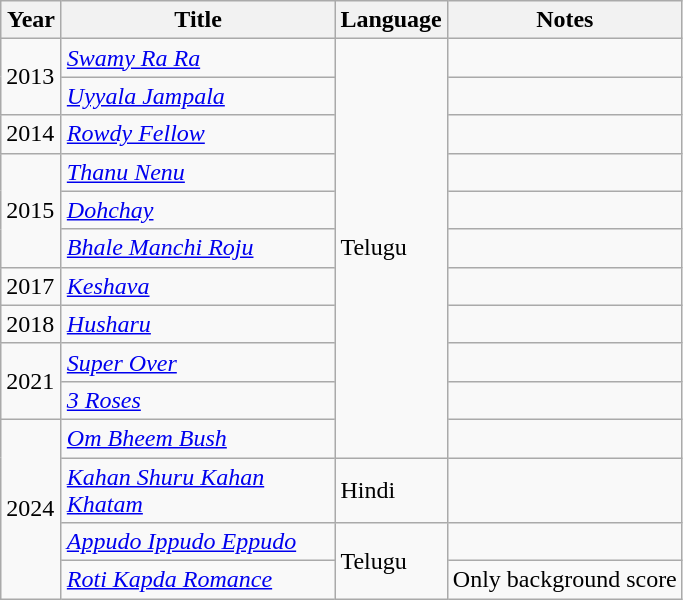<table class="wikitable">
<tr>
<th style="width:33px;">Year</th>
<th style="width:175px;">Title</th>
<th style="width:65px">Language</th>
<th>Notes</th>
</tr>
<tr>
<td rowspan="2">2013</td>
<td><em><a href='#'>Swamy Ra Ra</a></em></td>
<td rowspan="11">Telugu</td>
<td></td>
</tr>
<tr>
<td><em><a href='#'>Uyyala Jampala</a></em></td>
<td></td>
</tr>
<tr>
<td>2014</td>
<td><em><a href='#'>Rowdy Fellow</a></em></td>
<td></td>
</tr>
<tr>
<td rowspan="3">2015</td>
<td><em><a href='#'>Thanu Nenu</a></em></td>
<td></td>
</tr>
<tr>
<td><em><a href='#'>Dohchay</a></em></td>
<td></td>
</tr>
<tr>
<td><em><a href='#'>Bhale Manchi Roju</a></em></td>
<td></td>
</tr>
<tr>
<td>2017</td>
<td><a href='#'><em>Keshava</em></a></td>
<td></td>
</tr>
<tr>
<td>2018</td>
<td><em><a href='#'>Husharu</a></em></td>
<td></td>
</tr>
<tr>
<td rowspan="2">2021</td>
<td><a href='#'><em>Super Over</em></a></td>
<td></td>
</tr>
<tr>
<td><a href='#'><em>3 Roses</em></a></td>
<td></td>
</tr>
<tr>
<td rowspan="4">2024</td>
<td><em><a href='#'>Om Bheem Bush</a></em></td>
<td></td>
</tr>
<tr>
<td><em><a href='#'>Kahan Shuru Kahan Khatam</a></em></td>
<td>Hindi</td>
<td></td>
</tr>
<tr>
<td><em><a href='#'>Appudo Ippudo Eppudo</a></em></td>
<td rowspan="2">Telugu</td>
<td></td>
</tr>
<tr>
<td><em><a href='#'>Roti Kapda Romance</a></em></td>
<td>Only background score</td>
</tr>
</table>
